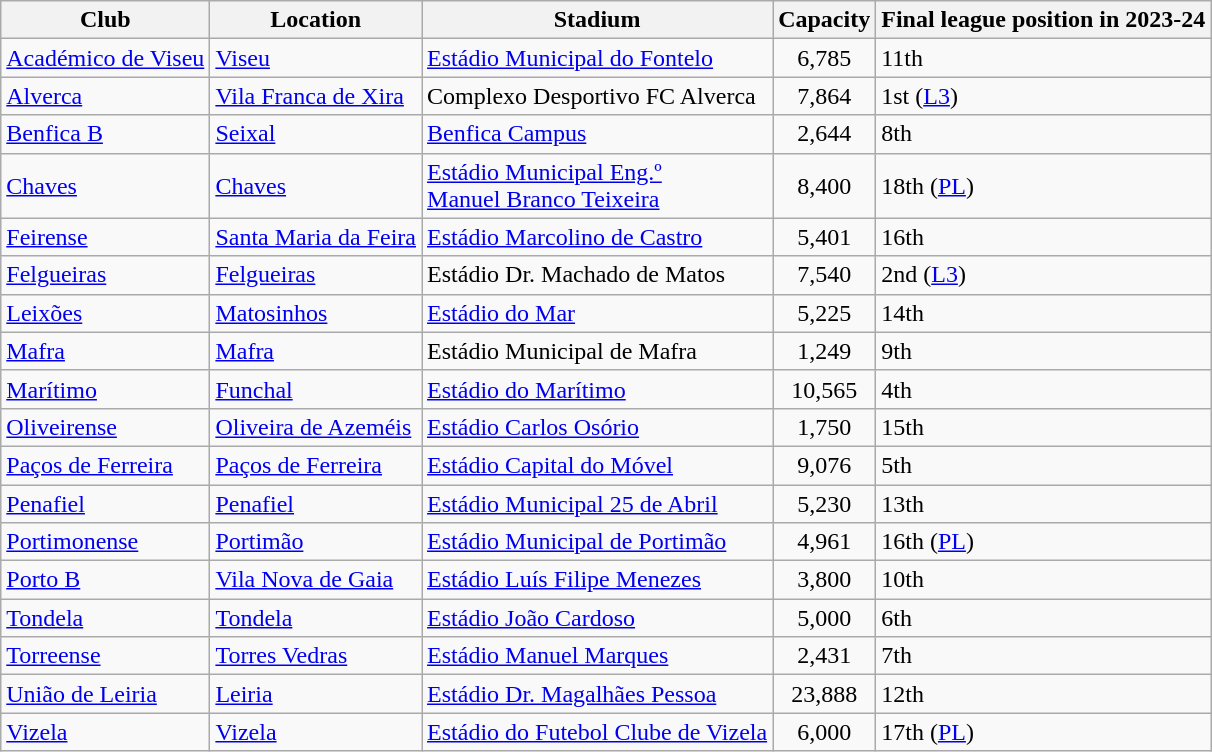<table class="wikitable sortable">
<tr>
<th>Club</th>
<th>Location</th>
<th>Stadium</th>
<th>Capacity</th>
<th data-sort-type="number">Final league position in 2023-24</th>
</tr>
<tr>
<td><a href='#'>Académico de Viseu</a></td>
<td><a href='#'>Viseu</a></td>
<td><a href='#'>Estádio Municipal do Fontelo</a></td>
<td style="text-align:center;">6,785</td>
<td>11th</td>
</tr>
<tr>
<td><a href='#'>Alverca</a></td>
<td><a href='#'>Vila Franca de Xira</a></td>
<td>Complexo Desportivo FC Alverca</td>
<td style="text-align:center;">7,864</td>
<td>1st (<a href='#'>L3</a>)</td>
</tr>
<tr>
<td><a href='#'>Benfica B</a></td>
<td><a href='#'>Seixal</a></td>
<td><a href='#'>Benfica Campus</a></td>
<td style="text-align:center;">2,644</td>
<td>8th</td>
</tr>
<tr>
<td><a href='#'>Chaves</a></td>
<td><a href='#'>Chaves</a></td>
<td><a href='#'>Estádio Municipal Eng.º<br>Manuel Branco Teixeira</a></td>
<td style="text-align:center;">8,400</td>
<td>18th (<a href='#'>PL</a>)</td>
</tr>
<tr>
<td><a href='#'>Feirense</a></td>
<td><a href='#'>Santa Maria da Feira</a></td>
<td><a href='#'>Estádio Marcolino de Castro</a></td>
<td style="text-align:center;">5,401</td>
<td>16th</td>
</tr>
<tr>
<td><a href='#'>Felgueiras</a></td>
<td><a href='#'>Felgueiras</a></td>
<td>Estádio Dr. Machado de Matos</td>
<td style="text-align:center;">7,540</td>
<td>2nd (<a href='#'>L3</a>)</td>
</tr>
<tr>
<td><a href='#'>Leixões</a></td>
<td><a href='#'>Matosinhos</a></td>
<td><a href='#'>Estádio do Mar</a></td>
<td style="text-align:center;">5,225</td>
<td>14th</td>
</tr>
<tr>
<td><a href='#'>Mafra</a></td>
<td><a href='#'>Mafra</a></td>
<td>Estádio Municipal de Mafra</td>
<td style="text-align:center;">1,249</td>
<td>9th</td>
</tr>
<tr>
<td><a href='#'>Marítimo</a></td>
<td> <a href='#'>Funchal</a></td>
<td><a href='#'>Estádio do Marítimo</a></td>
<td style="text-align:center;">10,565</td>
<td>4th</td>
</tr>
<tr>
<td><a href='#'>Oliveirense</a></td>
<td><a href='#'>Oliveira de Azeméis</a></td>
<td><a href='#'>Estádio Carlos Osório</a></td>
<td style="text-align:center;">1,750</td>
<td>15th</td>
</tr>
<tr>
<td><a href='#'>Paços de Ferreira</a></td>
<td><a href='#'>Paços de Ferreira</a></td>
<td><a href='#'>Estádio Capital do Móvel</a></td>
<td style="text-align:center;">9,076</td>
<td>5th</td>
</tr>
<tr>
<td><a href='#'>Penafiel</a></td>
<td><a href='#'>Penafiel</a></td>
<td><a href='#'>Estádio Municipal 25 de Abril</a></td>
<td style="text-align:center;">5,230</td>
<td>13th</td>
</tr>
<tr>
<td><a href='#'>Portimonense</a></td>
<td><a href='#'>Portimão</a></td>
<td><a href='#'>Estádio Municipal de Portimão</a></td>
<td style="text-align:center;">4,961</td>
<td>16th (<a href='#'>PL</a>)</td>
</tr>
<tr>
<td><a href='#'>Porto B</a></td>
<td><a href='#'>Vila Nova de Gaia</a></td>
<td><a href='#'>Estádio Luís Filipe Menezes</a></td>
<td style="text-align:center;">3,800</td>
<td>10th</td>
</tr>
<tr>
<td><a href='#'>Tondela</a></td>
<td><a href='#'>Tondela</a></td>
<td><a href='#'>Estádio João Cardoso</a></td>
<td style="text-align:center;">5,000</td>
<td>6th</td>
</tr>
<tr>
<td><a href='#'>Torreense</a></td>
<td><a href='#'>Torres Vedras</a></td>
<td><a href='#'>Estádio Manuel Marques</a></td>
<td style="text-align:center;">2,431</td>
<td>7th</td>
</tr>
<tr>
<td><a href='#'>União de Leiria</a></td>
<td><a href='#'>Leiria</a></td>
<td><a href='#'>Estádio Dr. Magalhães Pessoa</a></td>
<td style="text-align:center;">23,888</td>
<td>12th</td>
</tr>
<tr>
<td><a href='#'>Vizela</a></td>
<td><a href='#'>Vizela</a></td>
<td><a href='#'>Estádio do Futebol Clube de Vizela</a></td>
<td style="text-align:center;">6,000</td>
<td>17th (<a href='#'>PL</a>)</td>
</tr>
</table>
